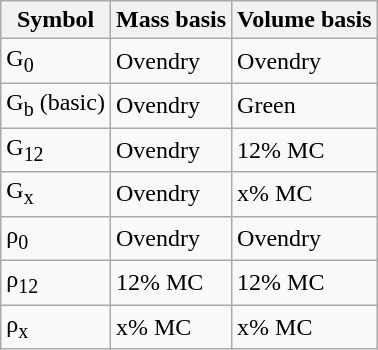<table class="wikitable">
<tr>
<th>Symbol</th>
<th>Mass basis</th>
<th>Volume basis</th>
</tr>
<tr>
<td>G<sub>0</sub></td>
<td>Ovendry</td>
<td>Ovendry</td>
</tr>
<tr>
<td>G<sub>b</sub> (basic)</td>
<td>Ovendry</td>
<td>Green</td>
</tr>
<tr>
<td>G<sub>12</sub></td>
<td>Ovendry</td>
<td>12% MC</td>
</tr>
<tr>
<td>G<sub>x</sub></td>
<td>Ovendry</td>
<td>x% MC</td>
</tr>
<tr>
<td>ρ<sub>0</sub></td>
<td>Ovendry</td>
<td>Ovendry</td>
</tr>
<tr>
<td>ρ<sub>12</sub></td>
<td>12% MC</td>
<td>12% MC</td>
</tr>
<tr>
<td>ρ<sub>x</sub></td>
<td>x% MC</td>
<td>x% MC</td>
</tr>
</table>
